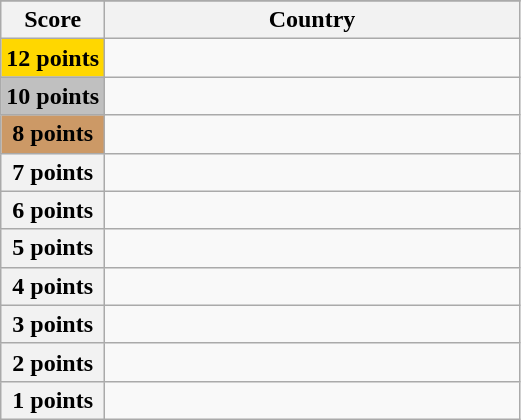<table class="wikitable">
<tr>
</tr>
<tr>
<th scope="col" width="20%">Score</th>
<th scope="col">Country</th>
</tr>
<tr>
<th scope="row" style="background:gold">12 points</th>
<td></td>
</tr>
<tr>
<th scope="row" style="background:silver">10 points</th>
<td></td>
</tr>
<tr>
<th scope="row" style="background:#CC9966">8 points</th>
<td></td>
</tr>
<tr>
<th scope="row">7 points</th>
<td></td>
</tr>
<tr>
<th scope="row">6 points</th>
<td></td>
</tr>
<tr>
<th scope="row">5 points</th>
<td></td>
</tr>
<tr>
<th scope="row">4 points</th>
<td></td>
</tr>
<tr>
<th scope="row">3 points</th>
<td></td>
</tr>
<tr>
<th scope="row">2 points</th>
<td></td>
</tr>
<tr>
<th scope="row">1 points</th>
<td></td>
</tr>
</table>
